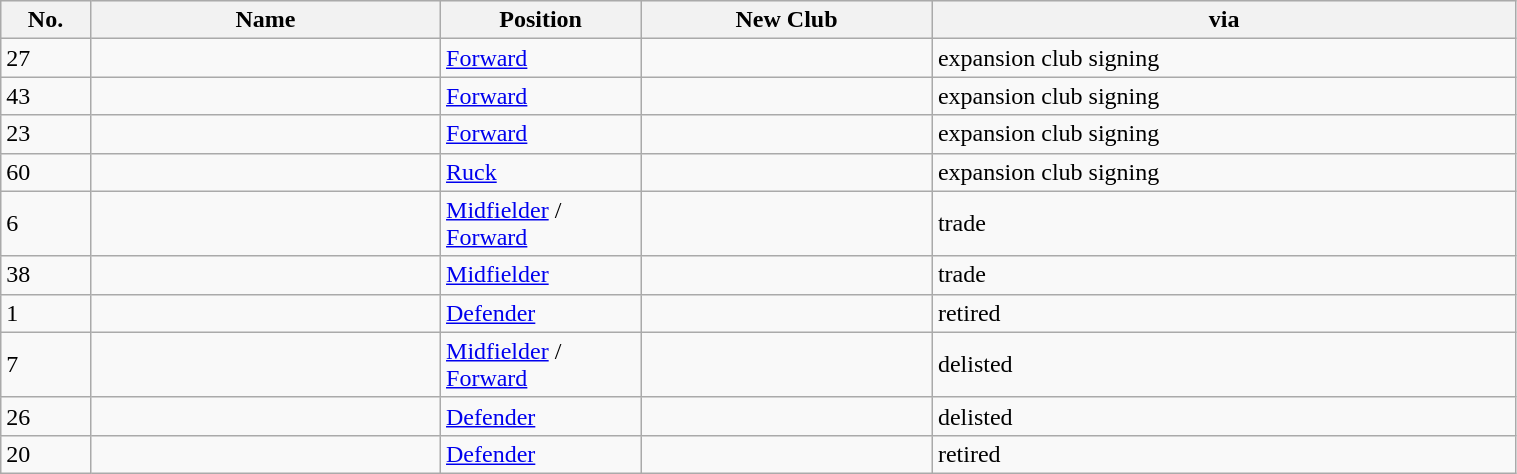<table class="wikitable sortable" style="width:80%;">
<tr style="background:#efefef;">
<th width=1%>No.</th>
<th width=6%>Name</th>
<th width=2%>Position</th>
<th width=5%>New Club</th>
<th width=10%>via</th>
</tr>
<tr>
<td align=left>27</td>
<td></td>
<td><a href='#'>Forward</a></td>
<td></td>
<td>expansion club signing</td>
</tr>
<tr>
<td align=left>43</td>
<td></td>
<td><a href='#'>Forward</a></td>
<td></td>
<td>expansion club signing</td>
</tr>
<tr>
<td align=left>23</td>
<td></td>
<td><a href='#'>Forward</a></td>
<td></td>
<td>expansion club signing</td>
</tr>
<tr>
<td align=left>60</td>
<td></td>
<td><a href='#'>Ruck</a></td>
<td></td>
<td>expansion club signing</td>
</tr>
<tr>
<td align=left>6</td>
<td></td>
<td><a href='#'>Midfielder</a> / <a href='#'>Forward</a></td>
<td></td>
<td>trade</td>
</tr>
<tr>
<td align=left>38</td>
<td></td>
<td><a href='#'>Midfielder</a></td>
<td></td>
<td>trade</td>
</tr>
<tr>
<td align=left>1</td>
<td></td>
<td><a href='#'>Defender</a></td>
<td></td>
<td>retired</td>
</tr>
<tr>
<td align=left>7</td>
<td></td>
<td><a href='#'>Midfielder</a> / <a href='#'>Forward</a></td>
<td></td>
<td>delisted</td>
</tr>
<tr>
<td align=left>26</td>
<td></td>
<td><a href='#'>Defender</a></td>
<td></td>
<td>delisted</td>
</tr>
<tr>
<td align=left>20</td>
<td></td>
<td><a href='#'>Defender</a></td>
<td></td>
<td>retired</td>
</tr>
</table>
